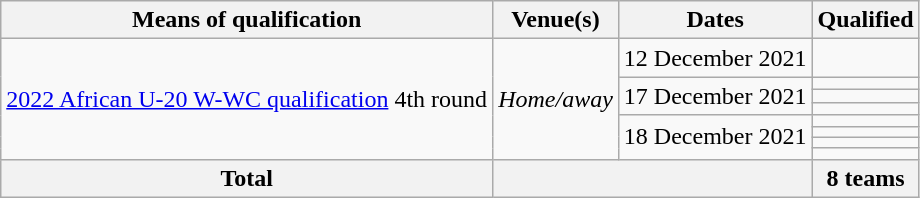<table class="wikitable">
<tr>
<th>Means of qualification</th>
<th>Venue(s)</th>
<th>Dates</th>
<th>Qualified</th>
</tr>
<tr>
<td rowspan=8><a href='#'>2022 African U-20 W-WC qualification</a> 4th round</td>
<td rowspan=8><em>Home/away</em></td>
<td>12 December 2021</td>
<td></td>
</tr>
<tr>
<td rowspan=3>17 December 2021</td>
<td></td>
</tr>
<tr>
<td></td>
</tr>
<tr>
<td></td>
</tr>
<tr>
<td rowspan=4>18 December 2021</td>
<td><s></s></td>
</tr>
<tr>
<td></td>
</tr>
<tr>
<td></td>
</tr>
<tr>
<td></td>
</tr>
<tr>
<th>Total</th>
<th colspan=2></th>
<th>8 teams</th>
</tr>
</table>
